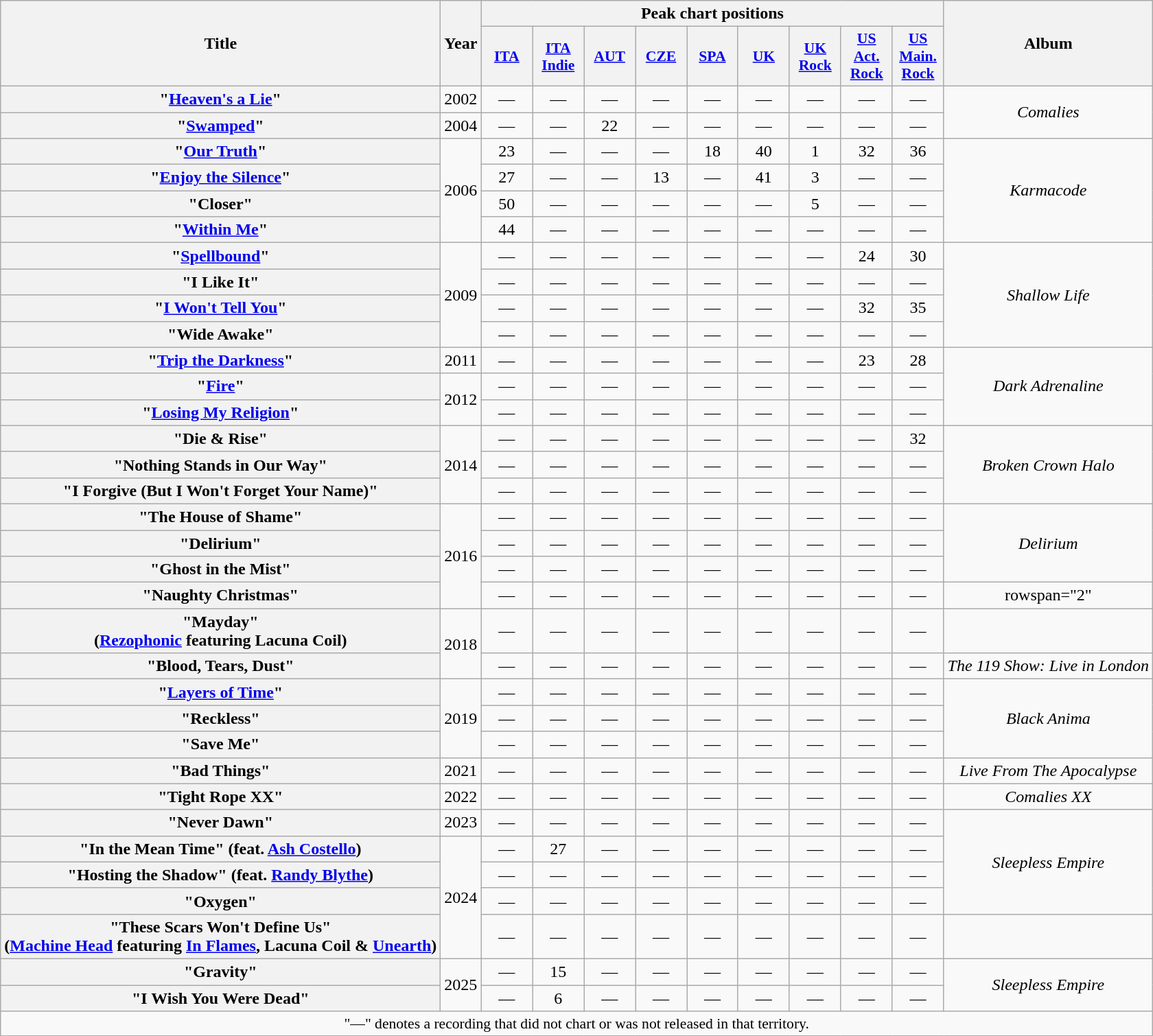<table class="wikitable plainrowheaders" style="text-align:center;">
<tr>
<th scope="col" rowspan="2">Title</th>
<th scope="col" rowspan="2">Year</th>
<th scope="col" colspan="9">Peak chart positions</th>
<th scope="col" rowspan="2">Album</th>
</tr>
<tr>
<th scope="col" style="width:3em;font-size:90%;"><a href='#'>ITA</a><br></th>
<th scope="col" style="width:3em;font-size:90%;"><a href='#'>ITA<br>Indie</a><br></th>
<th scope="col" style="width:3em;font-size:90%;"><a href='#'>AUT</a><br></th>
<th scope="col" style="width:3em;font-size:90%;"><a href='#'>CZE</a><br></th>
<th scope="col" style="width:3em;font-size:90%;"><a href='#'>SPA</a><br></th>
<th scope="col" style="width:3em;font-size:90%;"><a href='#'>UK</a><br></th>
<th scope="col" style="width:3em;font-size:90%;"><a href='#'>UK<br>Rock</a><br></th>
<th scope="col" style="width:3em;font-size:90%;"><a href='#'>US<br>Act.<br>Rock</a><br></th>
<th scope="col" style="width:3em;font-size:90%;"><a href='#'>US<br>Main.<br>Rock</a><br></th>
</tr>
<tr>
<th scope="row">"<a href='#'>Heaven's a Lie</a>"</th>
<td>2002</td>
<td>—</td>
<td>—</td>
<td>—</td>
<td>—</td>
<td>—</td>
<td>—</td>
<td>—</td>
<td>—</td>
<td>—</td>
<td rowspan="2"><em>Comalies</em></td>
</tr>
<tr>
<th scope="row">"<a href='#'>Swamped</a>"</th>
<td>2004</td>
<td>—</td>
<td>—</td>
<td>22</td>
<td>—</td>
<td>—</td>
<td>—</td>
<td>—</td>
<td>—</td>
<td>—</td>
</tr>
<tr>
<th scope="row">"<a href='#'>Our Truth</a>"</th>
<td rowspan="4">2006</td>
<td>23</td>
<td>—</td>
<td>—</td>
<td>—</td>
<td>18</td>
<td>40</td>
<td>1</td>
<td>32</td>
<td>36</td>
<td rowspan="4"><em>Karmacode</em></td>
</tr>
<tr>
<th scope="row">"<a href='#'>Enjoy the Silence</a>"</th>
<td>27</td>
<td>—</td>
<td>—</td>
<td>13</td>
<td>—</td>
<td>41</td>
<td>3</td>
<td>—</td>
<td>—</td>
</tr>
<tr>
<th scope="row">"Closer"</th>
<td>50</td>
<td>—</td>
<td>—</td>
<td>—</td>
<td>—</td>
<td>—</td>
<td>5</td>
<td>—</td>
<td>—</td>
</tr>
<tr>
<th scope="row">"<a href='#'>Within Me</a>"</th>
<td>44</td>
<td>—</td>
<td>—</td>
<td>—</td>
<td>—</td>
<td>—</td>
<td>—</td>
<td>—</td>
<td>—</td>
</tr>
<tr>
<th scope="row">"<a href='#'>Spellbound</a>"</th>
<td rowspan="4">2009</td>
<td>—</td>
<td>—</td>
<td>—</td>
<td>—</td>
<td>—</td>
<td>—</td>
<td>—</td>
<td>24</td>
<td>30</td>
<td rowspan="4"><em>Shallow Life</em></td>
</tr>
<tr>
<th scope="row">"I Like It"</th>
<td>—</td>
<td>—</td>
<td>—</td>
<td>—</td>
<td>—</td>
<td>—</td>
<td>—</td>
<td>—</td>
<td>—</td>
</tr>
<tr>
<th scope="row">"<a href='#'>I Won't Tell You</a>"</th>
<td>—</td>
<td>—</td>
<td>—</td>
<td>—</td>
<td>—</td>
<td>—</td>
<td>—</td>
<td>32</td>
<td>35</td>
</tr>
<tr>
<th scope="row">"Wide Awake"</th>
<td>—</td>
<td>—</td>
<td>—</td>
<td>—</td>
<td>—</td>
<td>—</td>
<td>—</td>
<td>—</td>
<td>—</td>
</tr>
<tr>
<th scope="row">"<a href='#'>Trip the Darkness</a>"</th>
<td>2011</td>
<td>—</td>
<td>—</td>
<td>—</td>
<td>—</td>
<td>—</td>
<td>—</td>
<td>—</td>
<td>23</td>
<td>28</td>
<td rowspan="3"><em>Dark Adrenaline</em></td>
</tr>
<tr>
<th scope="row">"<a href='#'>Fire</a>"</th>
<td rowspan="2">2012</td>
<td>—</td>
<td>—</td>
<td>—</td>
<td>—</td>
<td>—</td>
<td>—</td>
<td>—</td>
<td>—</td>
<td>—</td>
</tr>
<tr>
<th scope="row">"<a href='#'>Losing My Religion</a>"</th>
<td>—</td>
<td>—</td>
<td>—</td>
<td>—</td>
<td>—</td>
<td>—</td>
<td>—</td>
<td>—</td>
<td>—</td>
</tr>
<tr>
<th scope="row">"Die & Rise"</th>
<td rowspan="3">2014</td>
<td>—</td>
<td>—</td>
<td>—</td>
<td>—</td>
<td>—</td>
<td>—</td>
<td>—</td>
<td>—</td>
<td>32</td>
<td rowspan="3"><em>Broken Crown Halo</em></td>
</tr>
<tr>
<th scope="row">"Nothing Stands in Our Way"</th>
<td>—</td>
<td>—</td>
<td>—</td>
<td>—</td>
<td>—</td>
<td>—</td>
<td>—</td>
<td>—</td>
<td>—</td>
</tr>
<tr>
<th scope="row">"I Forgive (But I Won't Forget Your Name)"</th>
<td>—</td>
<td>—</td>
<td>—</td>
<td>—</td>
<td>—</td>
<td>—</td>
<td>—</td>
<td>—</td>
<td>—</td>
</tr>
<tr>
<th scope="row">"The House of Shame"</th>
<td rowspan="4">2016</td>
<td>—</td>
<td>—</td>
<td>—</td>
<td>—</td>
<td>—</td>
<td>—</td>
<td>—</td>
<td>—</td>
<td>—</td>
<td rowspan="3"><em>Delirium</em></td>
</tr>
<tr>
<th scope="row">"Delirium"</th>
<td>—</td>
<td>—</td>
<td>—</td>
<td>—</td>
<td>—</td>
<td>—</td>
<td>—</td>
<td>—</td>
<td>—</td>
</tr>
<tr>
<th scope="row">"Ghost in the Mist"</th>
<td>—</td>
<td>—</td>
<td>—</td>
<td>—</td>
<td>—</td>
<td>—</td>
<td>—</td>
<td>—</td>
<td>—</td>
</tr>
<tr>
<th scope="row">"Naughty Christmas"</th>
<td>—</td>
<td>—</td>
<td>—</td>
<td>—</td>
<td>—</td>
<td>—</td>
<td>—</td>
<td>—</td>
<td>—</td>
<td>rowspan="2" </td>
</tr>
<tr>
<th scope="row">"Mayday"<br><span>(<a href='#'>Rezophonic</a> featuring Lacuna Coil)</span></th>
<td rowspan="2">2018</td>
<td>—</td>
<td>—</td>
<td>—</td>
<td>—</td>
<td>—</td>
<td>—</td>
<td>—</td>
<td>—</td>
<td>—</td>
</tr>
<tr>
<th scope="row">"Blood, Tears, Dust"<br></th>
<td>—</td>
<td>—</td>
<td>—</td>
<td>—</td>
<td>—</td>
<td>—</td>
<td>—</td>
<td>—</td>
<td>—</td>
<td><em>The 119 Show: Live in London</em></td>
</tr>
<tr>
<th scope="row">"<a href='#'>Layers of Time</a>"</th>
<td rowspan="3">2019</td>
<td>—</td>
<td>—</td>
<td>—</td>
<td>—</td>
<td>—</td>
<td>—</td>
<td>—</td>
<td>—</td>
<td>—</td>
<td rowspan="3"><em>Black Anima</em></td>
</tr>
<tr>
<th scope="row">"Reckless"</th>
<td>—</td>
<td>—</td>
<td>—</td>
<td>—</td>
<td>—</td>
<td>—</td>
<td>—</td>
<td>—</td>
<td>—</td>
</tr>
<tr>
<th scope="row">"Save Me"<br></th>
<td>—</td>
<td>—</td>
<td>—</td>
<td>—</td>
<td>—</td>
<td>—</td>
<td>—</td>
<td>—</td>
<td>—</td>
</tr>
<tr>
<th scope="row">"Bad Things"<br></th>
<td rowspan="1">2021</td>
<td>—</td>
<td>—</td>
<td>—</td>
<td>—</td>
<td>—</td>
<td>—</td>
<td>—</td>
<td>—</td>
<td>—</td>
<td><em>Live From The Apocalypse</em></td>
</tr>
<tr>
<th scope="row">"Tight Rope XX"</th>
<td rowspan="1">2022</td>
<td>—</td>
<td>—</td>
<td>—</td>
<td>—</td>
<td>—</td>
<td>—</td>
<td>—</td>
<td>—</td>
<td>—</td>
<td><em>Comalies XX</em></td>
</tr>
<tr>
<th scope="row">"Never Dawn"</th>
<td>2023</td>
<td>—</td>
<td>—</td>
<td>—</td>
<td>—</td>
<td>—</td>
<td>—</td>
<td>—</td>
<td>—</td>
<td>—</td>
<td rowspan="4"><em>Sleepless Empire</em></td>
</tr>
<tr>
<th scope="row">"In the Mean Time" <span>(feat. <a href='#'>Ash Costello</a>)</span></th>
<td rowspan="4">2024</td>
<td>—</td>
<td>27</td>
<td>—</td>
<td>—</td>
<td>—</td>
<td>—</td>
<td>—</td>
<td>—</td>
<td>—</td>
</tr>
<tr>
<th scope="row">"Hosting the Shadow" <span>(feat. <a href='#'>Randy Blythe</a>)</span></th>
<td>—</td>
<td>—</td>
<td>—</td>
<td>—</td>
<td>—</td>
<td>—</td>
<td>—</td>
<td>—</td>
<td>—</td>
</tr>
<tr>
<th scope="row">"Oxygen"</th>
<td>—</td>
<td>—</td>
<td>—</td>
<td>—</td>
<td>—</td>
<td>—</td>
<td>—</td>
<td>—</td>
<td>—</td>
</tr>
<tr>
<th scope="row">"These Scars Won't Define Us"<br><span>(<a href='#'>Machine Head</a> featuring <a href='#'>In Flames</a>, Lacuna Coil & <a href='#'>Unearth</a>)</span></th>
<td>—</td>
<td>—</td>
<td>—</td>
<td>—</td>
<td>—</td>
<td>—</td>
<td>—</td>
<td>—</td>
<td>—</td>
<td></td>
</tr>
<tr>
<th scope="row">"Gravity"</th>
<td rowspan="2">2025</td>
<td>—</td>
<td>15</td>
<td>—</td>
<td>—</td>
<td>—</td>
<td>—</td>
<td>—</td>
<td>—</td>
<td>—</td>
<td rowspan="2"><em>Sleepless Empire</em></td>
</tr>
<tr>
<th scope="row">"I Wish You Were Dead"</th>
<td>—</td>
<td>6</td>
<td>—</td>
<td>—</td>
<td>—</td>
<td>—</td>
<td>—</td>
<td>—</td>
<td>—</td>
</tr>
<tr>
<td colspan="12" style="font-size:90%">"—" denotes a recording that did not chart or was not released in that territory.</td>
</tr>
</table>
